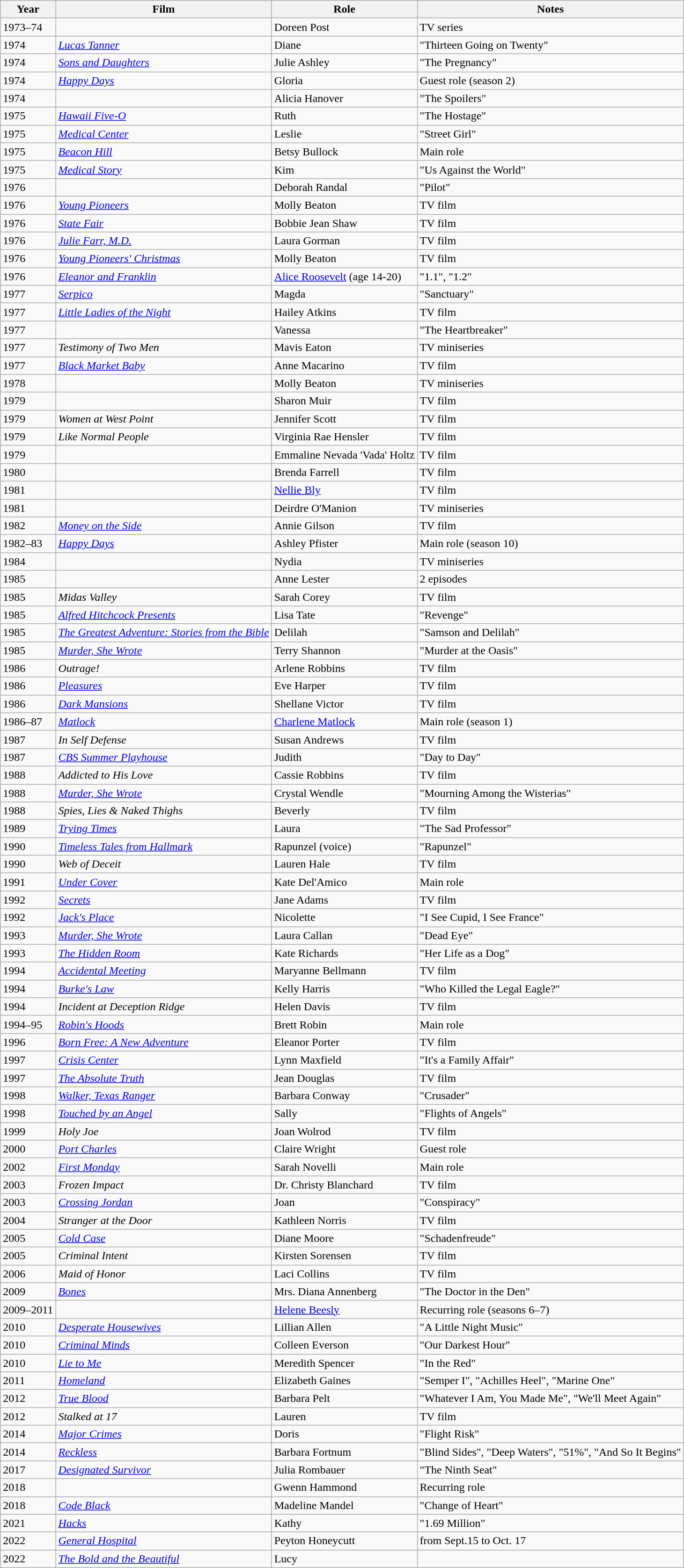<table class="wikitable sortable">
<tr>
<th>Year</th>
<th>Film</th>
<th>Role</th>
<th class="unsortable">Notes</th>
</tr>
<tr>
<td>1973–74</td>
<td><em></em></td>
<td>Doreen Post</td>
<td>TV series</td>
</tr>
<tr>
<td>1974</td>
<td><em><a href='#'>Lucas Tanner</a></em></td>
<td>Diane</td>
<td>"Thirteen Going on Twenty"</td>
</tr>
<tr>
<td>1974</td>
<td><em><a href='#'>Sons and Daughters</a></em></td>
<td>Julie Ashley</td>
<td>"The Pregnancy"</td>
</tr>
<tr>
<td>1974</td>
<td><em><a href='#'>Happy Days</a></em></td>
<td>Gloria</td>
<td>Guest role (season 2)</td>
</tr>
<tr>
<td>1974</td>
<td><em></em></td>
<td>Alicia Hanover</td>
<td>"The Spoilers"</td>
</tr>
<tr>
<td>1975</td>
<td><em><a href='#'>Hawaii Five-O</a></em></td>
<td>Ruth</td>
<td>"The Hostage"</td>
</tr>
<tr>
<td>1975</td>
<td><em><a href='#'>Medical Center</a></em></td>
<td>Leslie</td>
<td>"Street Girl"</td>
</tr>
<tr>
<td>1975</td>
<td><em><a href='#'>Beacon Hill</a></em></td>
<td>Betsy Bullock</td>
<td>Main role</td>
</tr>
<tr>
<td>1975</td>
<td><em><a href='#'>Medical Story</a></em></td>
<td>Kim</td>
<td>"Us Against the World"</td>
</tr>
<tr>
<td>1976</td>
<td><em></em></td>
<td>Deborah Randal</td>
<td>"Pilot"</td>
</tr>
<tr>
<td>1976</td>
<td><em><a href='#'>Young Pioneers</a></em></td>
<td>Molly Beaton</td>
<td>TV film</td>
</tr>
<tr>
<td>1976</td>
<td><em><a href='#'>State Fair</a></em></td>
<td>Bobbie Jean Shaw</td>
<td>TV film</td>
</tr>
<tr>
<td>1976</td>
<td><em><a href='#'>Julie Farr, M.D.</a></em></td>
<td>Laura Gorman</td>
<td>TV film</td>
</tr>
<tr>
<td>1976</td>
<td><em><a href='#'>Young Pioneers' Christmas</a></em></td>
<td>Molly Beaton</td>
<td>TV film</td>
</tr>
<tr>
<td>1976</td>
<td><em><a href='#'>Eleanor and Franklin</a></em></td>
<td><a href='#'>Alice Roosevelt</a> (age 14-20)</td>
<td>"1.1", "1.2"</td>
</tr>
<tr>
<td>1977</td>
<td><em><a href='#'>Serpico</a></em></td>
<td>Magda</td>
<td>"Sanctuary"</td>
</tr>
<tr>
<td>1977</td>
<td><em><a href='#'>Little Ladies of the Night</a></em></td>
<td>Hailey Atkins</td>
<td>TV film</td>
</tr>
<tr>
<td>1977</td>
<td><em></em></td>
<td>Vanessa</td>
<td>"The Heartbreaker"</td>
</tr>
<tr>
<td>1977</td>
<td><em>Testimony of Two Men</em></td>
<td>Mavis Eaton</td>
<td>TV miniseries</td>
</tr>
<tr>
<td>1977</td>
<td><em><a href='#'>Black Market Baby</a></em></td>
<td>Anne Macarino</td>
<td>TV film</td>
</tr>
<tr>
<td>1978</td>
<td><em></em></td>
<td>Molly Beaton</td>
<td>TV miniseries</td>
</tr>
<tr>
<td>1979</td>
<td><em></em></td>
<td>Sharon Muir</td>
<td>TV film</td>
</tr>
<tr>
<td>1979</td>
<td><em>Women at West Point</em></td>
<td>Jennifer Scott</td>
<td>TV film</td>
</tr>
<tr>
<td>1979</td>
<td><em>Like Normal People</em></td>
<td>Virginia Rae Hensler</td>
<td>TV film</td>
</tr>
<tr>
<td>1979</td>
<td><em></em></td>
<td>Emmaline Nevada 'Vada' Holtz</td>
<td>TV film</td>
</tr>
<tr>
<td>1980</td>
<td><em></em></td>
<td>Brenda Farrell</td>
<td>TV film</td>
</tr>
<tr>
<td>1981</td>
<td><em></em></td>
<td><a href='#'>Nellie Bly</a></td>
<td>TV film</td>
</tr>
<tr>
<td>1981</td>
<td><em></em></td>
<td>Deirdre O'Manion</td>
<td>TV miniseries</td>
</tr>
<tr>
<td>1982</td>
<td><em><a href='#'>Money on the Side</a></em></td>
<td>Annie Gilson</td>
<td>TV film</td>
</tr>
<tr>
<td>1982–83</td>
<td><em><a href='#'>Happy Days</a></em></td>
<td>Ashley Pfister</td>
<td>Main role (season 10)</td>
</tr>
<tr>
<td>1984</td>
<td><em></em></td>
<td>Nydia</td>
<td>TV miniseries</td>
</tr>
<tr>
<td>1985</td>
<td><em></em></td>
<td>Anne Lester</td>
<td>2 episodes</td>
</tr>
<tr>
<td>1985</td>
<td><em>Midas Valley</em></td>
<td>Sarah Corey</td>
<td>TV film</td>
</tr>
<tr>
<td>1985</td>
<td><em><a href='#'>Alfred Hitchcock Presents</a></em></td>
<td>Lisa Tate</td>
<td>"Revenge"</td>
</tr>
<tr>
<td>1985</td>
<td><em><a href='#'>The Greatest Adventure: Stories from the Bible</a></em></td>
<td>Delilah</td>
<td>"Samson and Delilah"</td>
</tr>
<tr>
<td>1985</td>
<td><em><a href='#'>Murder, She Wrote</a></em></td>
<td>Terry Shannon</td>
<td>"Murder at the Oasis"</td>
</tr>
<tr>
<td>1986</td>
<td><em>Outrage!</em></td>
<td>Arlene Robbins</td>
<td>TV film</td>
</tr>
<tr>
<td>1986</td>
<td><em><a href='#'>Pleasures</a></em></td>
<td>Eve Harper</td>
<td>TV film</td>
</tr>
<tr>
<td>1986</td>
<td><em><a href='#'>Dark Mansions</a></em></td>
<td>Shellane Victor</td>
<td>TV film</td>
</tr>
<tr>
<td>1986–87</td>
<td><em><a href='#'>Matlock</a></em></td>
<td><a href='#'>Charlene Matlock</a></td>
<td>Main role (season 1)</td>
</tr>
<tr>
<td>1987</td>
<td><em>In Self Defense</em></td>
<td>Susan Andrews</td>
<td>TV film</td>
</tr>
<tr>
<td>1987</td>
<td><em><a href='#'>CBS Summer Playhouse</a></em></td>
<td>Judith</td>
<td>"Day to Day"</td>
</tr>
<tr>
<td>1988</td>
<td><em>Addicted to His Love</em></td>
<td>Cassie Robbins</td>
<td>TV film</td>
</tr>
<tr>
<td>1988</td>
<td><em><a href='#'>Murder, She Wrote</a></em></td>
<td>Crystal Wendle</td>
<td>"Mourning Among the Wisterias"</td>
</tr>
<tr>
<td>1988</td>
<td><em>Spies, Lies & Naked Thighs</em></td>
<td>Beverly</td>
<td>TV film</td>
</tr>
<tr>
<td>1989</td>
<td><em><a href='#'>Trying Times</a></em></td>
<td>Laura</td>
<td>"The Sad Professor"</td>
</tr>
<tr>
<td>1990</td>
<td><em><a href='#'>Timeless Tales from Hallmark</a></em></td>
<td>Rapunzel (voice)</td>
<td>"Rapunzel"</td>
</tr>
<tr>
<td>1990</td>
<td><em>Web of Deceit</em></td>
<td>Lauren Hale</td>
<td>TV film</td>
</tr>
<tr>
<td>1991</td>
<td><em><a href='#'>Under Cover</a></em></td>
<td>Kate Del'Amico</td>
<td>Main role</td>
</tr>
<tr>
<td>1992</td>
<td><em><a href='#'>Secrets</a></em></td>
<td>Jane Adams</td>
<td>TV film</td>
</tr>
<tr>
<td>1992</td>
<td><em><a href='#'>Jack's Place</a></em></td>
<td>Nicolette</td>
<td>"I See Cupid, I See France"</td>
</tr>
<tr>
<td>1993</td>
<td><em><a href='#'>Murder, She Wrote</a></em></td>
<td>Laura Callan</td>
<td>"Dead Eye"</td>
</tr>
<tr>
<td>1993</td>
<td><em><a href='#'>The Hidden Room</a></em></td>
<td>Kate Richards</td>
<td>"Her Life as a Dog"</td>
</tr>
<tr>
<td>1994</td>
<td><em><a href='#'>Accidental Meeting</a></em></td>
<td>Maryanne Bellmann</td>
<td>TV film</td>
</tr>
<tr>
<td>1994</td>
<td><em><a href='#'>Burke's Law</a></em></td>
<td>Kelly Harris</td>
<td>"Who Killed the Legal Eagle?"</td>
</tr>
<tr>
<td>1994</td>
<td><em>Incident at Deception Ridge</em></td>
<td>Helen Davis</td>
<td>TV film</td>
</tr>
<tr>
<td>1994–95</td>
<td><em><a href='#'>Robin's Hoods</a></em></td>
<td>Brett Robin</td>
<td>Main role</td>
</tr>
<tr>
<td>1996</td>
<td><em><a href='#'>Born Free: A New Adventure</a></em></td>
<td>Eleanor Porter</td>
<td>TV film</td>
</tr>
<tr>
<td>1997</td>
<td><em><a href='#'>Crisis Center</a></em></td>
<td>Lynn Maxfield</td>
<td>"It's a Family Affair"</td>
</tr>
<tr>
<td>1997</td>
<td><em><a href='#'>The Absolute Truth</a></em></td>
<td>Jean Douglas</td>
<td>TV film</td>
</tr>
<tr>
<td>1998</td>
<td><em><a href='#'>Walker, Texas Ranger</a></em></td>
<td>Barbara Conway</td>
<td>"Crusader"</td>
</tr>
<tr>
<td>1998</td>
<td><em><a href='#'>Touched by an Angel</a></em></td>
<td>Sally</td>
<td>"Flights of Angels"</td>
</tr>
<tr>
<td>1999</td>
<td><em>Holy Joe</em></td>
<td>Joan Wolrod</td>
<td>TV film</td>
</tr>
<tr>
<td>2000</td>
<td><em><a href='#'>Port Charles</a></em></td>
<td>Claire Wright</td>
<td>Guest role</td>
</tr>
<tr>
<td>2002</td>
<td><em><a href='#'>First Monday</a></em></td>
<td>Sarah Novelli</td>
<td>Main role</td>
</tr>
<tr>
<td>2003</td>
<td><em>Frozen Impact</em></td>
<td>Dr. Christy Blanchard</td>
<td>TV film</td>
</tr>
<tr>
<td>2003</td>
<td><em><a href='#'>Crossing Jordan</a></em></td>
<td>Joan</td>
<td>"Conspiracy"</td>
</tr>
<tr>
<td>2004</td>
<td><em>Stranger at the Door</em></td>
<td>Kathleen Norris</td>
<td>TV film</td>
</tr>
<tr>
<td>2005</td>
<td><em><a href='#'>Cold Case</a></em></td>
<td>Diane Moore</td>
<td>"Schadenfreude"</td>
</tr>
<tr>
<td>2005</td>
<td><em>Criminal Intent</em></td>
<td>Kirsten Sorensen</td>
<td>TV film</td>
</tr>
<tr>
<td>2006</td>
<td><em>Maid of Honor</em></td>
<td>Laci Collins</td>
<td>TV film</td>
</tr>
<tr>
<td>2009</td>
<td><em><a href='#'>Bones</a></em></td>
<td>Mrs. Diana Annenberg</td>
<td>"The Doctor in the Den"</td>
</tr>
<tr>
<td>2009–2011</td>
<td><em></em></td>
<td><a href='#'>Helene Beesly</a></td>
<td>Recurring role (seasons 6–7)</td>
</tr>
<tr>
<td>2010</td>
<td><em><a href='#'>Desperate Housewives</a></em></td>
<td>Lillian Allen</td>
<td>"A Little Night Music"</td>
</tr>
<tr>
<td>2010</td>
<td><em><a href='#'>Criminal Minds</a></em></td>
<td>Colleen Everson</td>
<td>"Our Darkest Hour"</td>
</tr>
<tr>
<td>2010</td>
<td><em><a href='#'>Lie to Me</a></em></td>
<td>Meredith Spencer</td>
<td>"In the Red"</td>
</tr>
<tr>
<td>2011</td>
<td><em><a href='#'>Homeland</a></em></td>
<td>Elizabeth Gaines</td>
<td>"Semper I", "Achilles Heel", "Marine One"</td>
</tr>
<tr>
<td>2012</td>
<td><em><a href='#'>True Blood</a></em></td>
<td>Barbara Pelt</td>
<td>"Whatever I Am, You Made Me", "We'll Meet Again"</td>
</tr>
<tr>
<td>2012</td>
<td><em>Stalked at 17</em></td>
<td>Lauren</td>
<td>TV film</td>
</tr>
<tr>
<td>2014</td>
<td><em><a href='#'>Major Crimes</a></em></td>
<td>Doris</td>
<td>"Flight Risk"</td>
</tr>
<tr>
<td>2014</td>
<td><em><a href='#'>Reckless</a></em></td>
<td>Barbara Fortnum</td>
<td>"Blind Sides", "Deep Waters", "51%", "And So It Begins"</td>
</tr>
<tr>
<td>2017</td>
<td><em><a href='#'>Designated Survivor</a></em></td>
<td>Julia Rombauer</td>
<td>"The Ninth Seat"</td>
</tr>
<tr>
<td>2018</td>
<td><em></em></td>
<td>Gwenn Hammond</td>
<td>Recurring role</td>
</tr>
<tr>
<td>2018</td>
<td><em><a href='#'>Code Black</a></em></td>
<td>Madeline Mandel</td>
<td>"Change of Heart"</td>
</tr>
<tr>
<td>2021</td>
<td><em><a href='#'>Hacks</a></em></td>
<td>Kathy</td>
<td>"1.69 Million"</td>
</tr>
<tr>
<td>2022</td>
<td><em><a href='#'>General Hospital</a></em></td>
<td>Peyton Honeycutt</td>
<td>from Sept.15 to Oct. 17</td>
</tr>
<tr>
<td>2022</td>
<td><em><a href='#'>The Bold and the Beautiful</a></em></td>
<td>Lucy</td>
<td></td>
</tr>
</table>
